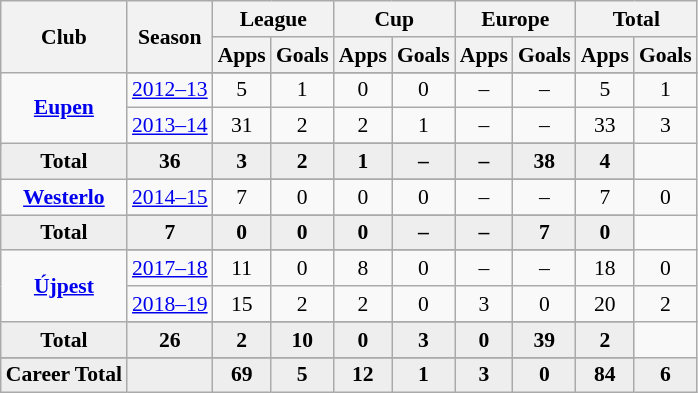<table class="wikitable" style="font-size:90%; text-align: center;">
<tr>
<th rowspan="2">Club</th>
<th rowspan="2">Season</th>
<th colspan="2">League</th>
<th colspan="2">Cup</th>
<th colspan="2">Europe</th>
<th colspan="2">Total</th>
</tr>
<tr>
<th>Apps</th>
<th>Goals</th>
<th>Apps</th>
<th>Goals</th>
<th>Apps</th>
<th>Goals</th>
<th>Apps</th>
<th>Goals</th>
</tr>
<tr ||-||-||-|->
<td rowspan="4" valign="center"><strong><a href='#'>Eupen</a></strong></td>
</tr>
<tr>
<td><a href='#'>2012–13</a></td>
<td>5</td>
<td>1</td>
<td>0</td>
<td>0</td>
<td>–</td>
<td>–</td>
<td>5</td>
<td>1</td>
</tr>
<tr>
<td><a href='#'>2013–14</a></td>
<td>31</td>
<td>2</td>
<td>2</td>
<td>1</td>
<td>–</td>
<td>–</td>
<td>33</td>
<td>3</td>
</tr>
<tr>
</tr>
<tr style="font-weight:bold; background-color:#eeeeee;">
<td>Total</td>
<td>36</td>
<td>3</td>
<td>2</td>
<td>1</td>
<td>–</td>
<td>–</td>
<td>38</td>
<td>4</td>
</tr>
<tr>
<td rowspan="3" valign="center"><strong><a href='#'>Westerlo</a></strong></td>
</tr>
<tr>
<td><a href='#'>2014–15</a></td>
<td>7</td>
<td>0</td>
<td>0</td>
<td>0</td>
<td>–</td>
<td>–</td>
<td>7</td>
<td>0</td>
</tr>
<tr>
</tr>
<tr style="font-weight:bold; background-color:#eeeeee;">
<td>Total</td>
<td>7</td>
<td>0</td>
<td>0</td>
<td>0</td>
<td>–</td>
<td>–</td>
<td>7</td>
<td>0</td>
</tr>
<tr>
<td rowspan="4" valign="center"><strong><a href='#'>Újpest</a></strong></td>
</tr>
<tr>
<td><a href='#'>2017–18</a></td>
<td>11</td>
<td>0</td>
<td>8</td>
<td>0</td>
<td>–</td>
<td>–</td>
<td>18</td>
<td>0</td>
</tr>
<tr>
<td><a href='#'>2018–19</a></td>
<td>15</td>
<td>2</td>
<td>2</td>
<td>0</td>
<td>3</td>
<td>0</td>
<td>20</td>
<td>2</td>
</tr>
<tr>
</tr>
<tr style="font-weight:bold; background-color:#eeeeee;">
<td>Total</td>
<td>26</td>
<td>2</td>
<td>10</td>
<td>0</td>
<td>3</td>
<td>0</td>
<td>39</td>
<td>2</td>
</tr>
<tr>
</tr>
<tr style="font-weight:bold; background-color:#eeeeee;">
<td rowspan="1" valign="top"><strong>Career Total</strong></td>
<td></td>
<td><strong>69</strong></td>
<td><strong>5</strong></td>
<td><strong>12</strong></td>
<td><strong>1</strong></td>
<td><strong>3</strong></td>
<td><strong>0</strong></td>
<td><strong>84</strong></td>
<td><strong>6</strong></td>
</tr>
</table>
